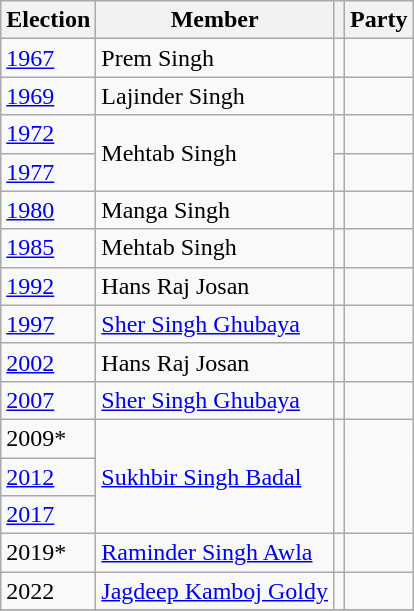<table class="wikitable sortable">
<tr>
<th>Election</th>
<th>Member</th>
<th></th>
<th colspan=2>Party</th>
</tr>
<tr>
<td><a href='#'>1967</a></td>
<td>Prem Singh</td>
<td></td>
<td></td>
</tr>
<tr>
<td><a href='#'>1969</a></td>
<td>Lajinder Singh</td>
<td></td>
<td></td>
</tr>
<tr>
<td><a href='#'>1972</a></td>
<td rowspan="2">Mehtab Singh</td>
<td></td>
<td></td>
</tr>
<tr>
<td><a href='#'>1977</a></td>
<td></td>
</tr>
<tr>
<td><a href='#'>1980</a></td>
<td>Manga Singh</td>
<td></td>
<td></td>
</tr>
<tr>
<td><a href='#'>1985</a></td>
<td>Mehtab Singh</td>
<td></td>
<td></td>
</tr>
<tr>
<td><a href='#'>1992</a></td>
<td>Hans Raj Josan</td>
<td></td>
<td></td>
</tr>
<tr>
<td><a href='#'>1997</a></td>
<td><a href='#'>Sher Singh Ghubaya</a></td>
<td></td>
<td></td>
</tr>
<tr>
<td><a href='#'>2002</a></td>
<td>Hans Raj Josan</td>
<td></td>
<td></td>
</tr>
<tr>
<td><a href='#'>2007</a></td>
<td><a href='#'>Sher Singh Ghubaya</a></td>
<td></td>
<td></td>
</tr>
<tr>
<td>2009*</td>
<td rowspan="3"><a href='#'>Sukhbir Singh Badal</a></td>
<td rowspan="3"></td>
</tr>
<tr>
<td><a href='#'>2012</a></td>
</tr>
<tr>
<td><a href='#'>2017</a></td>
</tr>
<tr>
<td>2019*</td>
<td><a href='#'>Raminder Singh Awla</a></td>
<td></td>
<td></td>
</tr>
<tr>
<td>2022</td>
<td><a href='#'>Jagdeep Kamboj Goldy</a></td>
<td></td>
<td></td>
</tr>
<tr>
</tr>
</table>
